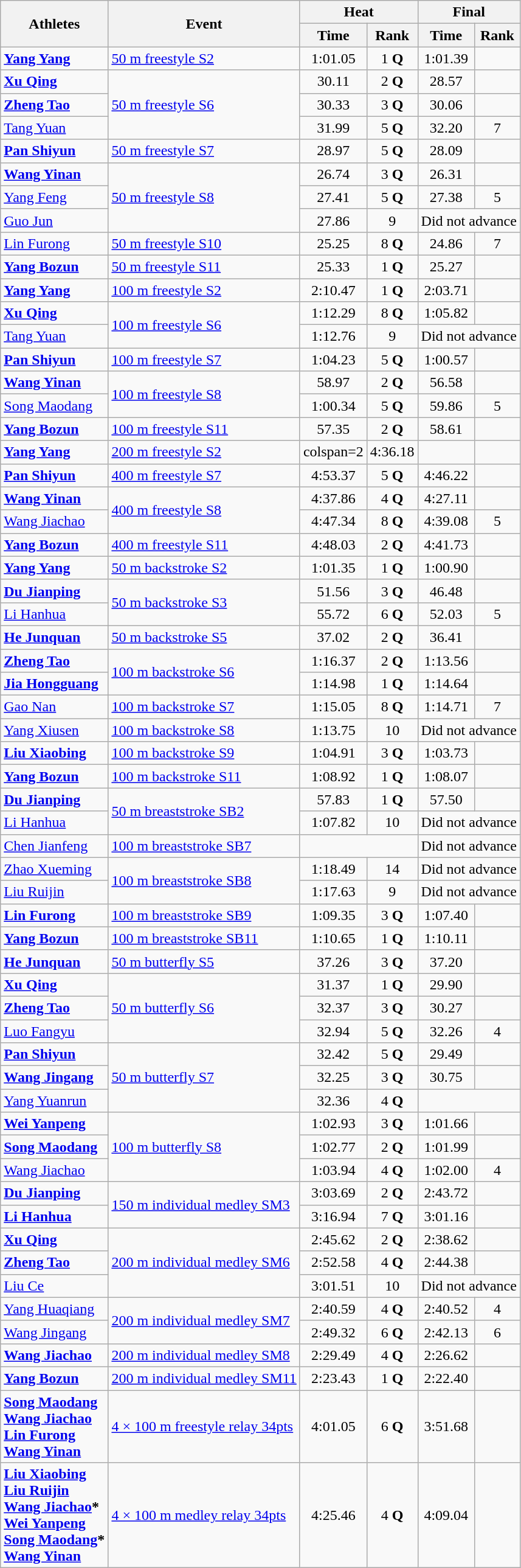<table class=wikitable>
<tr>
<th rowspan="2">Athletes</th>
<th rowspan="2">Event</th>
<th colspan="2">Heat</th>
<th colspan="2">Final</th>
</tr>
<tr>
<th>Time</th>
<th>Rank</th>
<th>Time</th>
<th>Rank</th>
</tr>
<tr align=center>
<td align=left><strong><a href='#'>Yang Yang</a></strong></td>
<td align=left><a href='#'>50 m freestyle S2</a></td>
<td>1:01.05</td>
<td>1 <strong>Q</strong></td>
<td>1:01.39</td>
<td></td>
</tr>
<tr align=center>
<td align=left><strong><a href='#'>Xu Qing</a></strong></td>
<td align=left rowspan=3><a href='#'>50 m freestyle S6</a></td>
<td>30.11</td>
<td>2 <strong>Q</strong></td>
<td>28.57 </td>
<td></td>
</tr>
<tr align=center>
<td align=left><strong><a href='#'>Zheng Tao</a></strong></td>
<td>30.33</td>
<td>3 <strong>Q</strong></td>
<td>30.06</td>
<td></td>
</tr>
<tr align=center>
<td align=left><a href='#'>Tang Yuan</a></td>
<td>31.99</td>
<td>5 <strong>Q</strong></td>
<td>32.20</td>
<td>7</td>
</tr>
<tr align=center>
<td align=left><strong><a href='#'>Pan Shiyun</a></strong></td>
<td align=left><a href='#'>50 m freestyle S7</a></td>
<td>28.97 </td>
<td>5 <strong>Q</strong></td>
<td>28.09 </td>
<td></td>
</tr>
<tr align=center>
<td align=left><strong><a href='#'>Wang Yinan</a></strong></td>
<td align=left rowspan=3><a href='#'>50 m freestyle S8</a></td>
<td>26.74</td>
<td>3 <strong>Q</strong></td>
<td>26.31 </td>
<td></td>
</tr>
<tr align=center>
<td align=left><a href='#'>Yang Feng</a></td>
<td>27.41</td>
<td>5 <strong>Q</strong></td>
<td>27.38</td>
<td>5</td>
</tr>
<tr align=center>
<td align=left><a href='#'>Guo Jun</a></td>
<td>27.86</td>
<td>9</td>
<td colspan=2>Did not advance</td>
</tr>
<tr align=center>
<td align=left><a href='#'>Lin Furong</a></td>
<td align=left><a href='#'>50 m freestyle S10</a></td>
<td>25.25 </td>
<td>8 <strong>Q</strong></td>
<td>24.86 </td>
<td>7</td>
</tr>
<tr align=center>
<td align=left><strong><a href='#'>Yang Bozun</a></strong></td>
<td align=left><a href='#'>50 m freestyle S11</a></td>
<td>25.33 </td>
<td>1 <strong>Q</strong></td>
<td>25.27 </td>
<td></td>
</tr>
<tr align=center>
<td align=left><strong><a href='#'>Yang Yang</a></strong></td>
<td align=left><a href='#'>100 m freestyle S2</a></td>
<td>2:10.47 </td>
<td>1 <strong>Q</strong></td>
<td>2:03.71 </td>
<td></td>
</tr>
<tr align=center>
<td align=left><strong><a href='#'>Xu Qing</a></strong></td>
<td align=left rowspan=2><a href='#'>100 m freestyle S6</a></td>
<td>1:12.29</td>
<td>8 <strong>Q</strong></td>
<td>1:05.82 </td>
<td></td>
</tr>
<tr align=center>
<td align=left><a href='#'>Tang Yuan</a></td>
<td>1:12.76</td>
<td>9</td>
<td colspan=2>Did not advance</td>
</tr>
<tr align=center>
<td align=left><strong><a href='#'>Pan Shiyun</a></strong></td>
<td align=left><a href='#'>100 m freestyle S7</a></td>
<td>1:04.23</td>
<td>5 <strong>Q</strong></td>
<td>1:00.57 </td>
<td></td>
</tr>
<tr align=center>
<td align=left><strong><a href='#'>Wang Yinan</a></strong></td>
<td align=left rowspan=2><a href='#'>100 m freestyle S8</a></td>
<td>58.97</td>
<td>2 <strong>Q</strong></td>
<td>56.58 </td>
<td></td>
</tr>
<tr align=center>
<td align=left><a href='#'>Song Maodang</a></td>
<td>1:00.34</td>
<td>5 <strong>Q</strong></td>
<td>59.86</td>
<td>5</td>
</tr>
<tr align=center>
<td align=left><strong><a href='#'>Yang Bozun</a></strong></td>
<td align=left><a href='#'>100 m freestyle S11</a></td>
<td>57.35 </td>
<td>2 <strong>Q</strong></td>
<td>58.61</td>
<td></td>
</tr>
<tr align=center>
<td align=left><strong><a href='#'>Yang Yang</a></strong></td>
<td align=left><a href='#'>200 m freestyle S2</a></td>
<td>colspan=2 </td>
<td>4:36.18 </td>
<td></td>
</tr>
<tr align=center>
<td align=left><strong><a href='#'>Pan Shiyun</a></strong></td>
<td align=left><a href='#'>400 m freestyle S7</a></td>
<td>4:53.37 </td>
<td>5 <strong>Q</strong></td>
<td>4:46.22 </td>
<td></td>
</tr>
<tr align=center>
<td align=left><strong><a href='#'>Wang Yinan</a></strong></td>
<td align=left rowspan=2><a href='#'>400 m freestyle S8</a></td>
<td>4:37.86</td>
<td>4 <strong>Q</strong></td>
<td>4:27.11 </td>
<td></td>
</tr>
<tr align=center>
<td align=left><a href='#'>Wang Jiachao</a></td>
<td>4:47.34</td>
<td>8 <strong>Q</strong></td>
<td>4:39.08</td>
<td>5</td>
</tr>
<tr align=center>
<td align=left><strong><a href='#'>Yang Bozun</a></strong></td>
<td align=left><a href='#'>400 m freestyle S11</a></td>
<td>4:48.03</td>
<td>2 <strong>Q</strong></td>
<td>4:41.73 </td>
<td></td>
</tr>
<tr align=center>
<td align=left><strong><a href='#'>Yang Yang</a></strong></td>
<td align=left><a href='#'>50 m backstroke S2</a></td>
<td>1:01.35 </td>
<td>1 <strong>Q</strong></td>
<td>1:00.90 </td>
<td></td>
</tr>
<tr align=center>
<td align=left><strong><a href='#'>Du Jianping</a></strong></td>
<td align=left rowspan=2><a href='#'>50 m backstroke S3</a></td>
<td>51.56</td>
<td>3 <strong>Q</strong></td>
<td>46.48</td>
<td></td>
</tr>
<tr align=center>
<td align=left><a href='#'>Li Hanhua</a></td>
<td>55.72</td>
<td>6 <strong>Q</strong></td>
<td>52.03</td>
<td>5</td>
</tr>
<tr align=center>
<td align=left><strong><a href='#'>He Junquan</a></strong></td>
<td align=left><a href='#'>50 m backstroke S5</a></td>
<td>37.02</td>
<td>2 <strong>Q</strong></td>
<td>36.41</td>
<td></td>
</tr>
<tr align=center>
<td align=left><strong><a href='#'>Zheng Tao</a></strong></td>
<td align=left rowspan=2><a href='#'>100 m backstroke S6</a></td>
<td>1:16.37</td>
<td>2 <strong>Q</strong></td>
<td>1:13.56 </td>
<td></td>
</tr>
<tr align=center>
<td align=left><strong><a href='#'>Jia Hongguang</a></strong></td>
<td>1:14.98 </td>
<td>1 <strong>Q</strong></td>
<td>1:14.64</td>
<td></td>
</tr>
<tr align=center>
<td align=left><a href='#'>Gao Nan</a></td>
<td align=left><a href='#'>100 m backstroke S7</a></td>
<td>1:15.05 </td>
<td>8 <strong>Q</strong></td>
<td>1:14.71 </td>
<td>7</td>
</tr>
<tr align=center>
<td align=left><a href='#'>Yang Xiusen</a></td>
<td align=left><a href='#'>100 m backstroke S8</a></td>
<td>1:13.75</td>
<td>10</td>
<td colspan=2>Did not advance</td>
</tr>
<tr align=center>
<td align=left><strong><a href='#'>Liu Xiaobing</a></strong></td>
<td align=left><a href='#'>100 m backstroke S9</a></td>
<td>1:04.91</td>
<td>3 <strong>Q</strong></td>
<td>1:03.73</td>
<td></td>
</tr>
<tr align=center>
<td align=left><strong><a href='#'>Yang Bozun</a></strong></td>
<td align=left><a href='#'>100 m backstroke S11</a></td>
<td>1:08.92</td>
<td>1 <strong>Q</strong></td>
<td>1:08.07</td>
<td></td>
</tr>
<tr align=center>
<td align=left><strong><a href='#'>Du Jianping</a></strong></td>
<td align=left rowspan=2><a href='#'>50 m breaststroke SB2</a></td>
<td>57.83 </td>
<td>1 <strong>Q</strong></td>
<td>57.50 </td>
<td></td>
</tr>
<tr align=center>
<td align=left><a href='#'>Li Hanhua</a></td>
<td>1:07.82</td>
<td>10</td>
<td colspan=2>Did not advance</td>
</tr>
<tr align=center>
<td align=left><a href='#'>Chen Jianfeng</a></td>
<td align=left><a href='#'>100 m breaststroke SB7</a></td>
<td colspan=2></td>
<td colspan=2>Did not advance</td>
</tr>
<tr align=center>
<td align=left><a href='#'>Zhao Xueming</a></td>
<td align=left rowspan=2><a href='#'>100 m breaststroke SB8</a></td>
<td>1:18.49</td>
<td>14</td>
<td colspan=2>Did not advance</td>
</tr>
<tr align=center>
<td align=left><a href='#'>Liu Ruijin</a></td>
<td>1:17.63</td>
<td>9</td>
<td colspan=2>Did not advance</td>
</tr>
<tr align=center>
<td align=left><strong><a href='#'>Lin Furong</a></strong></td>
<td align=left><a href='#'>100 m breaststroke SB9</a></td>
<td>1:09.35 </td>
<td>3 <strong>Q</strong></td>
<td>1:07.40 </td>
<td></td>
</tr>
<tr align=center>
<td align=left><strong><a href='#'>Yang Bozun</a></strong></td>
<td align=left><a href='#'>100 m breaststroke SB11</a></td>
<td>1:10.65 </td>
<td>1 <strong>Q</strong></td>
<td>1:10.11 </td>
<td></td>
</tr>
<tr align=center>
<td align=left><strong><a href='#'>He Junquan</a></strong></td>
<td align=left><a href='#'>50 m butterfly S5</a></td>
<td>37.26</td>
<td>3 <strong>Q</strong></td>
<td>37.20</td>
<td></td>
</tr>
<tr align=center>
<td align=left><strong><a href='#'>Xu Qing</a></strong></td>
<td align=left rowspan=3><a href='#'>50 m butterfly S6</a></td>
<td>31.37</td>
<td>1 <strong>Q</strong></td>
<td>29.90 </td>
<td></td>
</tr>
<tr align=center>
<td align=left><strong><a href='#'>Zheng Tao</a></strong></td>
<td>32.37</td>
<td>3 <strong>Q</strong></td>
<td>30.27</td>
<td></td>
</tr>
<tr align=center>
<td align=left><a href='#'>Luo Fangyu</a></td>
<td>32.94</td>
<td>5 <strong>Q</strong></td>
<td>32.26</td>
<td>4</td>
</tr>
<tr align=center>
<td align=left><strong><a href='#'>Pan Shiyun</a></strong></td>
<td align=left rowspan=3><a href='#'>50 m butterfly S7</a></td>
<td>32.42</td>
<td>5 <strong>Q</strong></td>
<td>29.49 </td>
<td></td>
</tr>
<tr align=center>
<td align=left><strong><a href='#'>Wang Jingang</a></strong></td>
<td>32.25</td>
<td>3 <strong>Q</strong></td>
<td>30.75</td>
<td></td>
</tr>
<tr align=center>
<td align=left><a href='#'>Yang Yuanrun</a></td>
<td>32.36</td>
<td>4 <strong>Q</strong></td>
<td colspan=2></td>
</tr>
<tr align=center>
<td align=left><strong><a href='#'>Wei Yanpeng</a></strong></td>
<td align=left rowspan=3><a href='#'>100 m butterfly S8</a></td>
<td>1:02.93</td>
<td>3 <strong>Q</strong></td>
<td>1:01.66</td>
<td></td>
</tr>
<tr align=center>
<td align=left><strong><a href='#'>Song Maodang</a></strong></td>
<td>1:02.77</td>
<td>2 <strong>Q</strong></td>
<td>1:01.99</td>
<td></td>
</tr>
<tr align=center>
<td align=left><a href='#'>Wang Jiachao</a></td>
<td>1:03.94</td>
<td>4 <strong>Q</strong></td>
<td>1:02.00</td>
<td>4</td>
</tr>
<tr align=center>
<td align=left><strong><a href='#'>Du Jianping</a></strong></td>
<td align=left rowspan=2><a href='#'>150 m individual medley SM3</a></td>
<td>3:03.69</td>
<td>2 <strong>Q</strong></td>
<td>2:43.72 </td>
<td></td>
</tr>
<tr align=center>
<td align=left><strong><a href='#'>Li Hanhua</a></strong></td>
<td>3:16.94</td>
<td>7 <strong>Q</strong></td>
<td>3:01.16</td>
<td></td>
</tr>
<tr align=center>
<td align=left><strong><a href='#'>Xu Qing</a></strong></td>
<td align=left rowspan=3><a href='#'>200 m individual medley SM6</a></td>
<td>2:45.62</td>
<td>2 <strong>Q</strong></td>
<td>2:38.62 </td>
<td></td>
</tr>
<tr align=center>
<td align=left><strong><a href='#'>Zheng Tao</a></strong></td>
<td>2:52.58</td>
<td>4 <strong>Q</strong></td>
<td>2:44.38</td>
<td></td>
</tr>
<tr align=center>
<td align=left><a href='#'>Liu Ce</a></td>
<td>3:01.51</td>
<td>10</td>
<td colspan=2>Did not advance</td>
</tr>
<tr align=center>
<td align=left><a href='#'>Yang Huaqiang</a></td>
<td align=left rowspan=2><a href='#'>200 m individual medley SM7</a></td>
<td>2:40.59 </td>
<td>4 <strong>Q</strong></td>
<td>2:40.52 </td>
<td>4</td>
</tr>
<tr align=center>
<td align=left><a href='#'>Wang Jingang</a></td>
<td>2:49.32</td>
<td>6 <strong>Q</strong></td>
<td>2:42.13</td>
<td>6</td>
</tr>
<tr align=center>
<td align=left><strong><a href='#'>Wang Jiachao</a></strong></td>
<td align=left><a href='#'>200 m individual medley SM8</a></td>
<td>2:29.49</td>
<td>4 <strong>Q</strong></td>
<td>2:26.62</td>
<td></td>
</tr>
<tr align=center>
<td align=left><strong><a href='#'>Yang Bozun</a></strong></td>
<td align=left><a href='#'>200 m individual medley SM11</a></td>
<td>2:23.43 </td>
<td>1 <strong>Q</strong></td>
<td>2:22.40 </td>
<td></td>
</tr>
<tr align=center>
<td align=left><strong><a href='#'>Song Maodang</a><br> <a href='#'>Wang Jiachao</a><br> <a href='#'>Lin Furong</a><br> <a href='#'>Wang Yinan</a></strong></td>
<td align=left><a href='#'>4 × 100 m freestyle relay 34pts</a></td>
<td>4:01.05</td>
<td>6 <strong>Q</strong></td>
<td>3:51.68 </td>
<td></td>
</tr>
<tr align=center>
<td align=left><strong><a href='#'>Liu Xiaobing</a><br> <a href='#'>Liu Ruijin</a><br> <a href='#'>Wang Jiachao</a>*<br> <a href='#'>Wei Yanpeng</a><br> <a href='#'>Song Maodang</a>*<br> <a href='#'>Wang Yinan</a></strong></td>
<td align=left><a href='#'>4 × 100 m medley relay 34pts</a></td>
<td>4:25.46</td>
<td>4 <strong>Q</strong></td>
<td>4:09.04 </td>
<td></td>
</tr>
</table>
